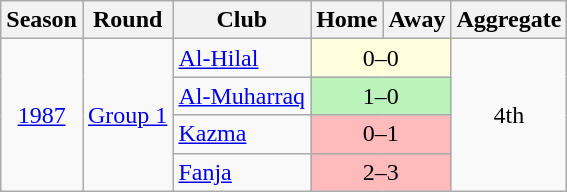<table class="wikitable" style="text-align:left">
<tr>
<th>Season</th>
<th>Round</th>
<th>Club</th>
<th>Home</th>
<th>Away</th>
<th>Aggregate</th>
</tr>
<tr>
<td align="center"  rowspan="4"><a href='#'>1987</a></td>
<td rowspan="4"><a href='#'>Group 1</a></td>
<td> <a href='#'>Al-Hilal</a></td>
<td align="center" colspan="2" style="background:#ffd;">0–0</td>
<td style="text-align:center;" rowspan="4">4th</td>
</tr>
<tr>
<td> <a href='#'>Al-Muharraq</a></td>
<td align="center" colspan="2" style="background: #BBF3BB;">1–0</td>
</tr>
<tr>
<td> <a href='#'>Kazma</a></td>
<td align="center" colspan="2" style="background: #FFBBBB;">0–1</td>
</tr>
<tr>
<td> <a href='#'>Fanja</a></td>
<td align="center" colspan="2" style="background: #FFBBBB;">2–3</td>
</tr>
</table>
